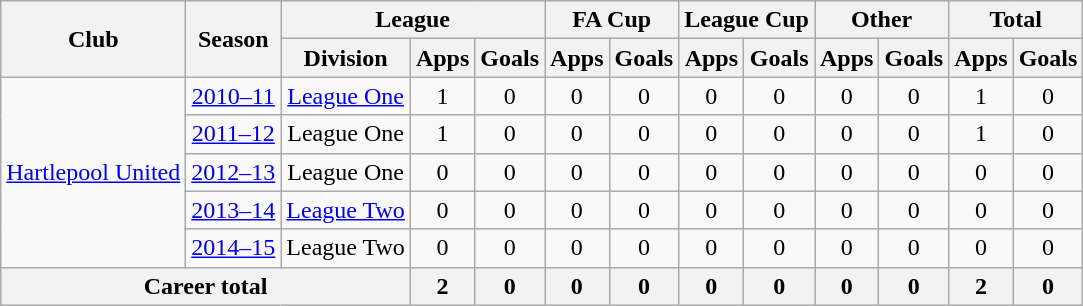<table class="wikitable" style="text-align: center;">
<tr>
<th rowspan="2">Club</th>
<th rowspan="2">Season</th>
<th colspan="3">League</th>
<th colspan="2">FA Cup</th>
<th colspan="2">League Cup</th>
<th colspan="2">Other</th>
<th colspan="2">Total</th>
</tr>
<tr>
<th>Division</th>
<th>Apps</th>
<th>Goals</th>
<th>Apps</th>
<th>Goals</th>
<th>Apps</th>
<th>Goals</th>
<th>Apps</th>
<th>Goals</th>
<th>Apps</th>
<th>Goals</th>
</tr>
<tr>
<td rowspan="5" valign="center"><a href='#'>Hartlepool United</a></td>
<td><a href='#'>2010–11</a></td>
<td><a href='#'>League One</a></td>
<td>1</td>
<td>0</td>
<td>0</td>
<td>0</td>
<td>0</td>
<td>0</td>
<td>0</td>
<td>0</td>
<td>1</td>
<td>0</td>
</tr>
<tr>
<td><a href='#'>2011–12</a></td>
<td>League One</td>
<td>1</td>
<td>0</td>
<td>0</td>
<td>0</td>
<td>0</td>
<td>0</td>
<td>0</td>
<td>0</td>
<td>1</td>
<td>0</td>
</tr>
<tr>
<td><a href='#'>2012–13</a></td>
<td>League One</td>
<td>0</td>
<td>0</td>
<td>0</td>
<td>0</td>
<td>0</td>
<td>0</td>
<td>0</td>
<td>0</td>
<td>0</td>
<td>0</td>
</tr>
<tr>
<td><a href='#'>2013–14</a></td>
<td><a href='#'>League Two</a></td>
<td>0</td>
<td>0</td>
<td>0</td>
<td>0</td>
<td>0</td>
<td>0</td>
<td>0</td>
<td>0</td>
<td>0</td>
<td>0</td>
</tr>
<tr>
<td><a href='#'>2014–15</a></td>
<td>League Two</td>
<td>0</td>
<td>0</td>
<td>0</td>
<td>0</td>
<td>0</td>
<td>0</td>
<td>0</td>
<td>0</td>
<td>0</td>
<td>0</td>
</tr>
<tr>
<th colspan="3">Career total</th>
<th>2</th>
<th>0</th>
<th>0</th>
<th>0</th>
<th>0</th>
<th>0</th>
<th>0</th>
<th>0</th>
<th>2</th>
<th>0</th>
</tr>
</table>
